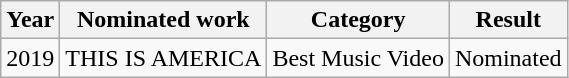<table class="wikitable">
<tr>
<th>Year</th>
<th>Nominated work</th>
<th>Category</th>
<th>Result</th>
</tr>
<tr>
<td>2019</td>
<td>THIS IS AMERICA</td>
<td>Best Music Video</td>
<td>Nominated</td>
</tr>
</table>
